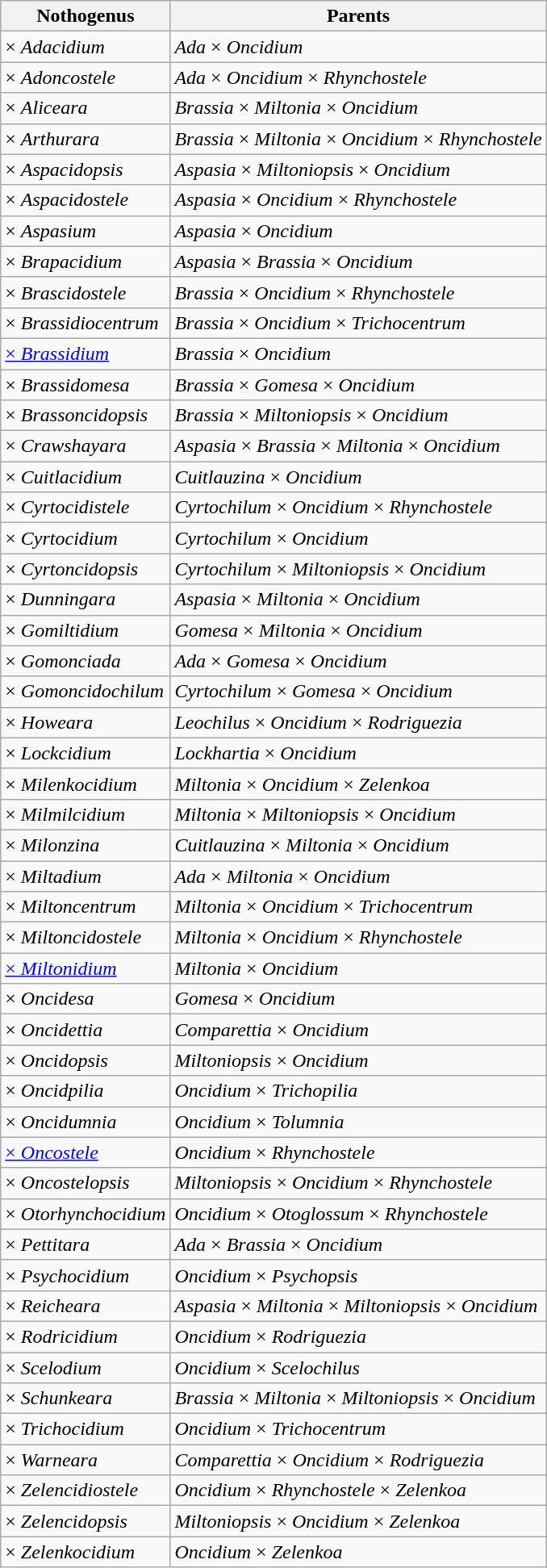<table class="wikitable sortable">
<tr>
<th>Nothogenus</th>
<th>Parents</th>
</tr>
<tr>
<td>× <em>Adacidium</em></td>
<td><em>Ada</em> × <em>Oncidium</em></td>
</tr>
<tr>
<td>× <em>Adoncostele</em></td>
<td><em>Ada</em> × <em>Oncidium</em> × <em>Rhynchostele</em></td>
</tr>
<tr>
<td>× <em>Aliceara</em></td>
<td><em>Brassia</em> × <em>Miltonia</em> × <em>Oncidium</em></td>
</tr>
<tr>
<td>× <em>Arthurara</em></td>
<td><em>Brassia</em> × <em>Miltonia</em> × <em>Oncidium</em> × <em>Rhynchostele</em></td>
</tr>
<tr>
<td>× <em>Aspacidopsis</em></td>
<td><em>Aspasia</em> × <em>Miltoniopsis</em> × <em>Oncidium</em></td>
</tr>
<tr>
<td>× <em>Aspacidostele</em></td>
<td><em>Aspasia</em> × <em>Oncidium</em> × <em>Rhynchostele</em></td>
</tr>
<tr>
<td>× <em>Aspasium</em></td>
<td><em>Aspasia</em> × <em>Oncidium</em></td>
</tr>
<tr>
<td>× <em>Brapacidium</em></td>
<td><em>Aspasia</em> × <em>Brassia</em> × <em>Oncidium</em></td>
</tr>
<tr>
<td>× <em>Brascidostele</em></td>
<td><em>Brassia</em> × <em>Oncidium</em> × <em>Rhynchostele</em></td>
</tr>
<tr>
<td>× <em>Brassidiocentrum</em></td>
<td><em>Brassia</em> × <em>Oncidium</em> × <em>Trichocentrum</em></td>
</tr>
<tr>
<td><a href='#'>× <em>Brassidium</em></a></td>
<td><em>Brassia</em> × <em>Oncidium</em></td>
</tr>
<tr>
<td>× <em>Brassidomesa</em></td>
<td><em>Brassia</em> × <em>Gomesa</em> × <em>Oncidium</em></td>
</tr>
<tr>
<td>× <em>Brassoncidopsis</em></td>
<td><em>Brassia</em> × <em>Miltoniopsis</em> × <em>Oncidium</em></td>
</tr>
<tr>
<td>× <em>Crawshayara</em></td>
<td><em>Aspasia</em> × <em>Brassia</em> × <em>Miltonia</em> × <em>Oncidium</em></td>
</tr>
<tr>
<td>× <em>Cuitlacidium</em></td>
<td><em>Cuitlauzina</em> × <em>Oncidium</em></td>
</tr>
<tr>
<td>× <em>Cyrtocidistele</em></td>
<td><em>Cyrtochilum</em> × <em>Oncidium</em> × <em>Rhynchostele</em></td>
</tr>
<tr>
<td>× <em>Cyrtocidium</em></td>
<td><em>Cyrtochilum</em> × <em>Oncidium</em></td>
</tr>
<tr>
<td>× <em>Cyrtoncidopsis</em></td>
<td><em>Cyrtochilum</em> × <em>Miltoniopsis</em> × <em>Oncidium</em></td>
</tr>
<tr>
<td>× <em>Dunningara</em></td>
<td><em>Aspasia</em> × <em>Miltonia</em> × <em>Oncidium</em></td>
</tr>
<tr>
<td>× <em>Gomiltidium</em></td>
<td><em>Gomesa</em> × <em>Miltonia</em> × <em>Oncidium</em></td>
</tr>
<tr>
<td>× <em>Gomonciada</em></td>
<td><em>Ada</em> × <em>Gomesa</em> × <em>Oncidium</em></td>
</tr>
<tr>
<td>× <em>Gomoncidochilum</em></td>
<td><em>Cyrtochilum</em> × <em>Gomesa</em> × <em>Oncidium</em></td>
</tr>
<tr>
<td>× <em>Howeara</em></td>
<td><em>Leochilus</em> × <em>Oncidium</em> × <em>Rodriguezia</em></td>
</tr>
<tr>
<td>× <em>Lockcidium</em></td>
<td><em>Lockhartia</em> × <em>Oncidium</em></td>
</tr>
<tr>
<td>× <em>Milenkocidium</em></td>
<td><em>Miltonia</em> × <em>Oncidium</em> × <em>Zelenkoa</em></td>
</tr>
<tr>
<td>× <em>Milmilcidium</em></td>
<td><em>Miltonia</em> × <em>Miltoniopsis</em> × <em>Oncidium</em></td>
</tr>
<tr>
<td>× <em>Milonzina</em></td>
<td><em>Cuitlauzina</em> × <em>Miltonia</em> × <em>Oncidium</em></td>
</tr>
<tr>
<td>× <em>Miltadium</em></td>
<td><em>Ada</em> × <em>Miltonia</em> × <em>Oncidium</em></td>
</tr>
<tr>
<td>× <em>Miltoncentrum</em></td>
<td><em>Miltonia</em> × <em>Oncidium</em> × <em>Trichocentrum</em></td>
</tr>
<tr>
<td>× <em>Miltoncidostele</em></td>
<td><em>Miltonia</em> × <em>Oncidium</em> × <em>Rhynchostele</em></td>
</tr>
<tr>
<td><a href='#'>× <em>Miltonidium</em></a></td>
<td><em>Miltonia</em> × <em>Oncidium</em></td>
</tr>
<tr>
<td>× <em>Oncidesa</em></td>
<td><em>Gomesa</em> × <em>Oncidium</em></td>
</tr>
<tr>
<td>× <em>Oncidettia</em></td>
<td><em>Comparettia</em> × <em>Oncidium</em></td>
</tr>
<tr>
<td>× <em>Oncidopsis</em></td>
<td><em>Miltoniopsis</em> × <em>Oncidium</em></td>
</tr>
<tr>
<td>× <em>Oncidpilia</em></td>
<td><em>Oncidium</em> × <em>Trichopilia</em></td>
</tr>
<tr>
<td>× <em>Oncidumnia</em></td>
<td><em>Oncidium</em> × <em>Tolumnia</em></td>
</tr>
<tr>
<td><a href='#'>× <em>Oncostele</em></a></td>
<td><em>Oncidium</em> × <em>Rhynchostele</em></td>
</tr>
<tr>
<td>× <em>Oncostelopsis</em></td>
<td><em>Miltoniopsis</em> × <em>Oncidium</em> × <em>Rhynchostele</em></td>
</tr>
<tr>
<td>× <em>Otorhynchocidium</em></td>
<td><em>Oncidium</em> × <em>Otoglossum</em> × <em>Rhynchostele</em></td>
</tr>
<tr>
<td>× <em>Pettitara</em></td>
<td><em>Ada</em> × <em>Brassia</em> × <em>Oncidium</em></td>
</tr>
<tr>
<td>× <em>Psychocidium</em></td>
<td><em>Oncidium</em> × <em>Psychopsis</em></td>
</tr>
<tr>
<td>× <em>Reicheara</em></td>
<td><em>Aspasia</em> × <em>Miltonia</em> × <em>Miltoniopsis</em> × <em>Oncidium</em></td>
</tr>
<tr>
<td>× <em>Rodricidium</em></td>
<td><em>Oncidium</em> × <em>Rodriguezia</em></td>
</tr>
<tr>
<td>× <em>Scelodium</em></td>
<td><em>Oncidium</em> × <em>Scelochilus</em></td>
</tr>
<tr>
<td>× <em>Schunkeara</em></td>
<td><em>Brassia</em> × <em>Miltonia</em> × <em>Miltoniopsis</em> × <em>Oncidium</em></td>
</tr>
<tr>
<td>× <em>Trichocidium</em></td>
<td><em>Oncidium</em> × <em>Trichocentrum</em></td>
</tr>
<tr>
<td>× <em>Warneara</em></td>
<td><em>Comparettia</em> × <em>Oncidium</em> × <em>Rodriguezia</em></td>
</tr>
<tr>
<td>× <em>Zelencidiostele</em></td>
<td><em>Oncidium</em> × <em>Rhynchostele</em> × <em>Zelenkoa</em></td>
</tr>
<tr>
<td>× <em>Zelencidopsis</em></td>
<td><em>Miltoniopsis</em> × <em>Oncidium</em> × <em>Zelenkoa</em></td>
</tr>
<tr>
<td>× <em>Zelenkocidium</em></td>
<td><em>Oncidium</em> × <em>Zelenkoa</em></td>
</tr>
</table>
